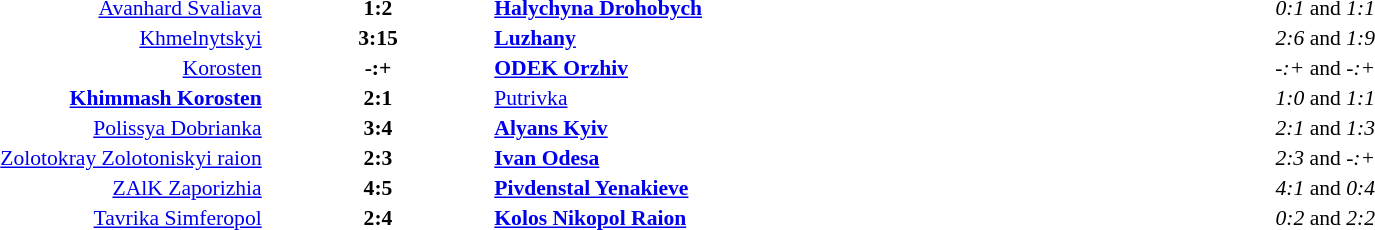<table width=100% cellspacing=1>
<tr>
<th width=20%></th>
<th width=12%></th>
<th width=20%></th>
<th></th>
</tr>
<tr style=font-size:90%>
<td align=right><a href='#'>Avanhard Svaliava</a></td>
<td align=center><strong>1:2</strong></td>
<td><strong><a href='#'>Halychyna Drohobych</a></strong></td>
<td align=center><em>0:1</em> and <em>1:1</em></td>
</tr>
<tr style=font-size:90%>
<td align=right><a href='#'>Khmelnytskyi</a></td>
<td align=center><strong>3:15</strong></td>
<td><strong><a href='#'>Luzhany</a></strong></td>
<td align=center><em>2:6</em> and <em>1:9</em></td>
</tr>
<tr style=font-size:90%>
<td align=right><a href='#'>Korosten</a></td>
<td align=center><strong>-:+</strong></td>
<td><strong><a href='#'>ODEK Orzhiv</a></strong></td>
<td align=center><em>-:+</em> and <em>-:+</em></td>
</tr>
<tr style=font-size:90%>
<td align=right><strong><a href='#'>Khimmash Korosten</a></strong></td>
<td align=center><strong>2:1</strong></td>
<td><a href='#'>Putrivka</a></td>
<td align=center><em>1:0</em> and <em>1:1</em></td>
</tr>
<tr style=font-size:90%>
<td align=right><a href='#'>Polissya Dobrianka</a></td>
<td align=center><strong>3:4</strong></td>
<td><strong><a href='#'>Alyans Kyiv</a></strong></td>
<td align=center><em>2:1</em> and <em>1:3</em></td>
</tr>
<tr style=font-size:90%>
<td align=right><a href='#'>Zolotokray Zolotoniskyi raion</a></td>
<td align=center><strong>2:3</strong></td>
<td><strong><a href='#'>Ivan Odesa</a></strong></td>
<td align=center><em>2:3</em> and <em>-:+</em></td>
</tr>
<tr style=font-size:90%>
<td align=right><a href='#'>ZAlK Zaporizhia</a></td>
<td align=center><strong>4:5</strong></td>
<td><strong><a href='#'>Pivdenstal Yenakieve</a></strong></td>
<td align=center><em>4:1</em> and <em>0:4</em></td>
</tr>
<tr style=font-size:90%>
<td align=right><a href='#'>Tavrika Simferopol</a></td>
<td align=center><strong>2:4</strong></td>
<td><strong><a href='#'>Kolos Nikopol Raion</a></strong></td>
<td align=center><em>0:2</em> and <em>2:2</em></td>
</tr>
</table>
